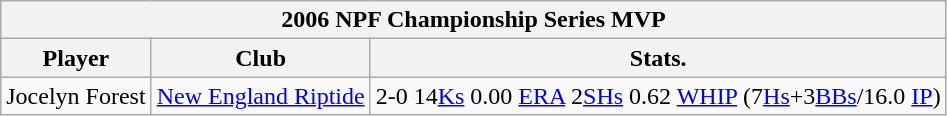<table class="wikitable">
<tr>
<th colspan=3>2006 NPF Championship Series MVP</th>
</tr>
<tr>
<th>Player</th>
<th>Club</th>
<th>Stats.</th>
</tr>
<tr>
<td>Jocelyn Forest</td>
<td><a href='#'>New England Riptide</a></td>
<td>2-0 14<a href='#'>Ks</a> 0.00 <a href='#'>ERA</a> 2<a href='#'>SHs</a> 0.62 <a href='#'>WHIP</a> (7<a href='#'>Hs</a>+3<a href='#'>BBs</a>/16.0 <a href='#'>IP</a>)</td>
</tr>
</table>
